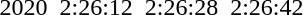<table>
<tr>
<td>2020</td>
<td></td>
<td>2:26:12</td>
<td></td>
<td>2:26:28</td>
<td></td>
<td>2:26:42</td>
</tr>
</table>
